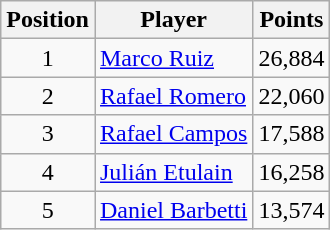<table class=wikitable>
<tr>
<th>Position</th>
<th>Player</th>
<th>Points</th>
</tr>
<tr>
<td align=center>1</td>
<td> <a href='#'>Marco Ruiz</a></td>
<td align=center>26,884</td>
</tr>
<tr>
<td align=center>2</td>
<td> <a href='#'>Rafael Romero</a></td>
<td align=center>22,060</td>
</tr>
<tr>
<td align=center>3</td>
<td> <a href='#'>Rafael Campos</a></td>
<td align=center>17,588</td>
</tr>
<tr>
<td align=center>4</td>
<td> <a href='#'>Julián Etulain</a></td>
<td align=center>16,258</td>
</tr>
<tr>
<td align=center>5</td>
<td> <a href='#'>Daniel Barbetti</a></td>
<td align=center>13,574</td>
</tr>
</table>
